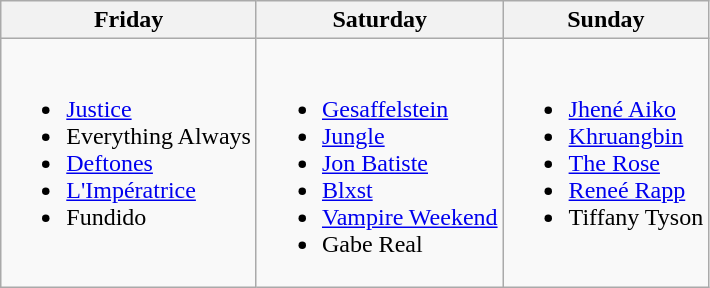<table class="wikitable">
<tr>
<th>Friday</th>
<th>Saturday</th>
<th>Sunday</th>
</tr>
<tr valign="top">
<td><br><ul><li><a href='#'>Justice</a></li><li>Everything Always</li><li><a href='#'>Deftones</a></li><li><a href='#'>L'Impératrice</a></li><li>Fundido</li></ul></td>
<td><br><ul><li><a href='#'>Gesaffelstein</a></li><li><a href='#'>Jungle</a></li><li><a href='#'>Jon Batiste</a></li><li><a href='#'>Blxst</a></li><li><a href='#'>Vampire Weekend</a></li><li>Gabe Real</li></ul></td>
<td><br><ul><li><a href='#'>Jhené Aiko</a></li><li><a href='#'>Khruangbin</a></li><li><a href='#'>The Rose</a></li><li><a href='#'>Reneé Rapp</a></li><li>Tiffany Tyson</li></ul></td>
</tr>
</table>
